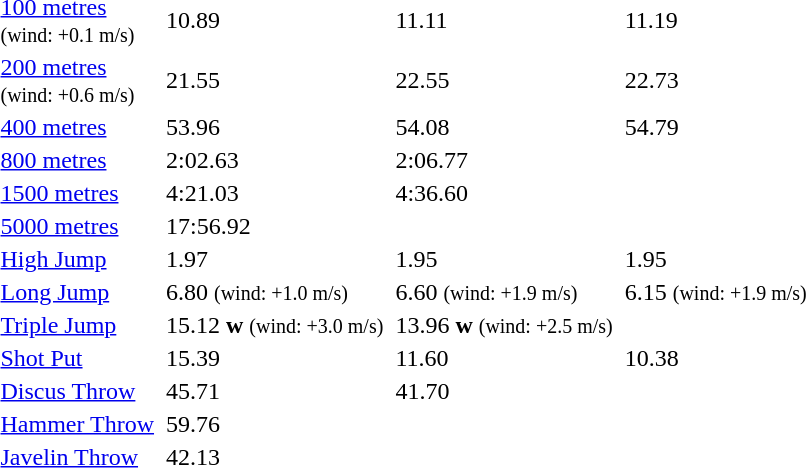<table>
<tr>
<td><a href='#'>100 metres</a> <br> <small>(wind: +0.1 m/s)</small></td>
<td></td>
<td>10.89</td>
<td></td>
<td>11.11</td>
<td></td>
<td>11.19</td>
</tr>
<tr>
<td><a href='#'>200 metres</a> <br> <small>(wind: +0.6 m/s)</small></td>
<td></td>
<td>21.55</td>
<td></td>
<td>22.55</td>
<td></td>
<td>22.73</td>
</tr>
<tr>
<td><a href='#'>400 metres</a></td>
<td></td>
<td>53.96</td>
<td></td>
<td>54.08</td>
<td></td>
<td>54.79</td>
</tr>
<tr>
<td><a href='#'>800 metres</a></td>
<td></td>
<td>2:02.63</td>
<td></td>
<td>2:06.77</td>
<td></td>
<td></td>
</tr>
<tr>
<td><a href='#'>1500 metres</a></td>
<td></td>
<td>4:21.03</td>
<td></td>
<td>4:36.60</td>
<td></td>
<td></td>
</tr>
<tr>
<td><a href='#'>5000 metres</a></td>
<td></td>
<td>17:56.92</td>
<td></td>
<td></td>
<td></td>
<td></td>
</tr>
<tr>
<td><a href='#'>High Jump</a></td>
<td></td>
<td>1.97</td>
<td></td>
<td>1.95</td>
<td></td>
<td>1.95</td>
</tr>
<tr>
<td><a href='#'>Long Jump</a></td>
<td></td>
<td>6.80 <small>(wind: +1.0 m/s)</small></td>
<td></td>
<td>6.60 <small>(wind: +1.9 m/s)</small></td>
<td></td>
<td>6.15 <small>(wind: +1.9 m/s)</small></td>
</tr>
<tr>
<td><a href='#'>Triple Jump</a></td>
<td></td>
<td>15.12 <strong>w</strong> <small>(wind: +3.0 m/s)</small></td>
<td></td>
<td>13.96 <strong>w</strong> <small>(wind: +2.5 m/s)</small></td>
<td></td>
<td></td>
</tr>
<tr>
<td><a href='#'>Shot Put</a></td>
<td></td>
<td>15.39</td>
<td></td>
<td>11.60</td>
<td></td>
<td>10.38</td>
</tr>
<tr>
<td><a href='#'>Discus Throw</a></td>
<td></td>
<td>45.71</td>
<td></td>
<td>41.70</td>
<td></td>
<td></td>
</tr>
<tr>
<td><a href='#'>Hammer Throw</a></td>
<td></td>
<td>59.76</td>
<td></td>
<td></td>
<td></td>
<td></td>
</tr>
<tr>
<td><a href='#'>Javelin Throw</a></td>
<td></td>
<td>42.13</td>
<td></td>
<td></td>
<td></td>
<td></td>
</tr>
</table>
